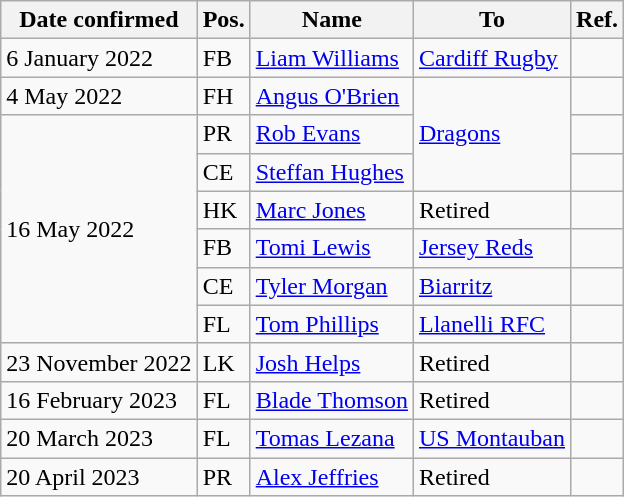<table class="wikitable">
<tr>
<th>Date confirmed</th>
<th>Pos.</th>
<th>Name</th>
<th>To</th>
<th>Ref.</th>
</tr>
<tr>
<td>6 January 2022</td>
<td>FB</td>
<td> <a href='#'>Liam Williams</a></td>
<td><a href='#'>Cardiff Rugby</a></td>
<td></td>
</tr>
<tr>
<td>4 May 2022</td>
<td>FH</td>
<td> <a href='#'>Angus O'Brien</a></td>
<td rowspan="3"><a href='#'>Dragons</a></td>
<td></td>
</tr>
<tr>
<td rowspan="6">16 May 2022</td>
<td>PR</td>
<td> <a href='#'>Rob Evans</a></td>
<td></td>
</tr>
<tr>
<td>CE</td>
<td> <a href='#'>Steffan Hughes</a></td>
<td></td>
</tr>
<tr>
<td>HK</td>
<td> <a href='#'>Marc Jones</a></td>
<td>Retired</td>
<td></td>
</tr>
<tr>
<td>FB</td>
<td> <a href='#'>Tomi Lewis</a></td>
<td> <a href='#'>Jersey Reds</a></td>
<td></td>
</tr>
<tr>
<td>CE</td>
<td> <a href='#'>Tyler Morgan</a></td>
<td> <a href='#'>Biarritz</a></td>
<td></td>
</tr>
<tr>
<td>FL</td>
<td> <a href='#'>Tom Phillips</a></td>
<td><a href='#'>Llanelli RFC</a></td>
<td></td>
</tr>
<tr>
<td>23 November 2022</td>
<td>LK</td>
<td> <a href='#'>Josh Helps</a></td>
<td>Retired</td>
<td></td>
</tr>
<tr>
<td>16 February 2023</td>
<td>FL</td>
<td> <a href='#'>Blade Thomson</a></td>
<td>Retired</td>
<td></td>
</tr>
<tr>
<td>20 March 2023</td>
<td>FL</td>
<td> <a href='#'>Tomas Lezana</a></td>
<td> <a href='#'>US Montauban</a></td>
<td></td>
</tr>
<tr>
<td>20 April 2023</td>
<td>PR</td>
<td> <a href='#'>Alex Jeffries</a></td>
<td>Retired</td>
<td></td>
</tr>
</table>
